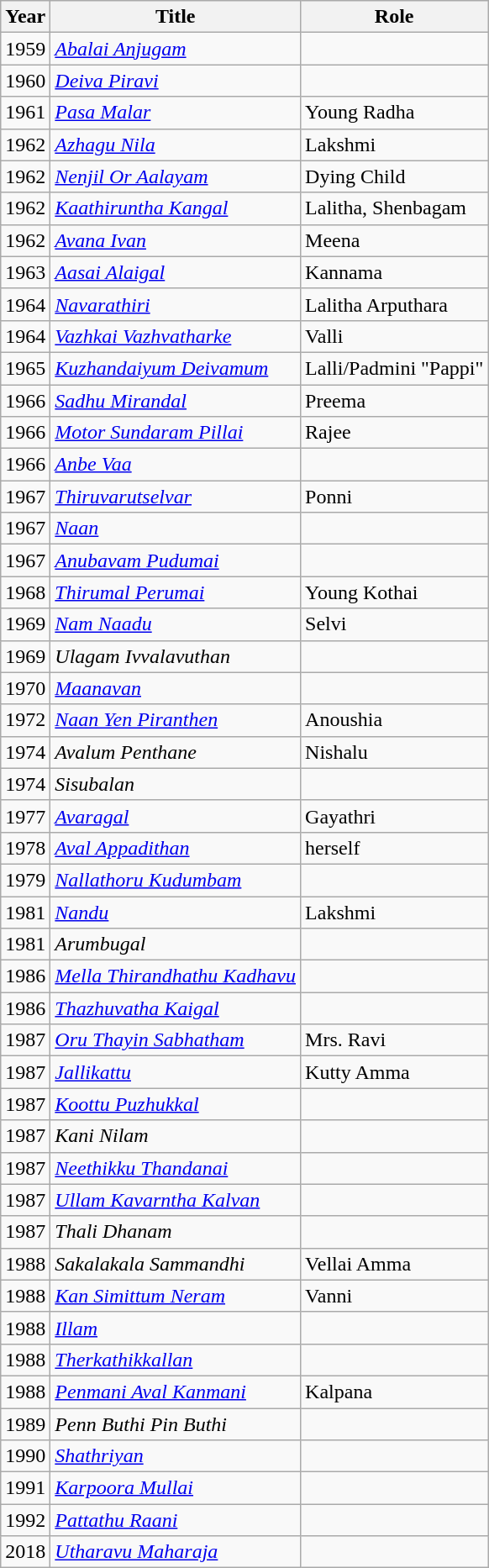<table class="wikitable sortable">
<tr>
<th>Year</th>
<th>Title</th>
<th>Role</th>
</tr>
<tr>
<td>1959</td>
<td><em><a href='#'>Abalai Anjugam</a></em></td>
<td></td>
</tr>
<tr>
<td>1960</td>
<td><a href='#'><em>Deiva Piravi</em></a></td>
<td></td>
</tr>
<tr>
<td>1961</td>
<td><a href='#'><em>Pasa Malar</em></a></td>
<td>Young Radha</td>
</tr>
<tr>
<td>1962</td>
<td><em><a href='#'>Azhagu Nila</a></em></td>
<td>Lakshmi</td>
</tr>
<tr>
<td>1962</td>
<td><em><a href='#'>Nenjil Or Aalayam</a></em></td>
<td>Dying Child</td>
</tr>
<tr>
<td>1962</td>
<td><a href='#'><em>Kaathiruntha Kangal</em></a></td>
<td>Lalitha, Shenbagam</td>
</tr>
<tr>
<td>1962</td>
<td><em><a href='#'>Avana Ivan</a></em></td>
<td>Meena</td>
</tr>
<tr>
<td>1963</td>
<td><em><a href='#'>Aasai Alaigal</a></em></td>
<td>Kannama</td>
</tr>
<tr>
<td>1964</td>
<td><a href='#'><em>Navarathiri</em></a></td>
<td>Lalitha Arputhara</td>
</tr>
<tr>
<td>1964</td>
<td><em><a href='#'>Vazhkai Vazhvatharke</a></em></td>
<td>Valli</td>
</tr>
<tr>
<td>1965</td>
<td><em><a href='#'>Kuzhandaiyum Deivamum</a></em></td>
<td>Lalli/Padmini "Pappi"</td>
</tr>
<tr>
<td>1966</td>
<td><em><a href='#'>Sadhu Mirandal</a></em></td>
<td>Preema</td>
</tr>
<tr>
<td>1966</td>
<td><em><a href='#'>Motor Sundaram Pillai</a></em></td>
<td>Rajee</td>
</tr>
<tr>
<td>1966</td>
<td><em><a href='#'>Anbe Vaa</a></em></td>
<td></td>
</tr>
<tr>
<td>1967</td>
<td><a href='#'><em>Thiruvarutselvar</em></a></td>
<td>Ponni</td>
</tr>
<tr>
<td>1967</td>
<td><a href='#'><em>Naan</em></a></td>
<td></td>
</tr>
<tr>
<td>1967</td>
<td><a href='#'><em>Anubavam Pudumai</em></a></td>
<td></td>
</tr>
<tr>
<td>1968</td>
<td><em><a href='#'>Thirumal Perumai</a></em></td>
<td>Young Kothai</td>
</tr>
<tr>
<td>1969</td>
<td><a href='#'><em>Nam Naadu</em></a></td>
<td>Selvi</td>
</tr>
<tr>
<td>1969</td>
<td><em>Ulagam Ivvalavuthan</em></td>
<td></td>
</tr>
<tr>
<td>1970</td>
<td><em><a href='#'>Maanavan</a></em></td>
<td></td>
</tr>
<tr>
<td>1972</td>
<td><a href='#'><em>Naan Yen Piranthen</em></a></td>
<td>Anoushia</td>
</tr>
<tr>
<td>1974</td>
<td><em>Avalum Penthane</em></td>
<td>Nishalu</td>
</tr>
<tr>
<td>1974</td>
<td><em>Sisubalan</em></td>
<td></td>
</tr>
<tr>
<td>1977</td>
<td><a href='#'><em>Avaragal</em></a></td>
<td>Gayathri</td>
</tr>
<tr>
<td>1978</td>
<td><em><a href='#'>Aval Appadithan</a></em></td>
<td>herself</td>
</tr>
<tr>
<td>1979</td>
<td><em><a href='#'>Nallathoru Kudumbam</a></em></td>
<td></td>
</tr>
<tr>
<td>1981</td>
<td><a href='#'><em>Nandu</em></a></td>
<td>Lakshmi</td>
</tr>
<tr>
<td>1981</td>
<td><em>Arumbugal</em></td>
<td></td>
</tr>
<tr>
<td>1986</td>
<td><em><a href='#'>Mella Thirandhathu Kadhavu</a></em></td>
<td></td>
</tr>
<tr>
<td>1986</td>
<td><em><a href='#'>Thazhuvatha Kaigal</a></em></td>
<td></td>
</tr>
<tr>
<td>1987</td>
<td><em><a href='#'>Oru Thayin Sabhatham</a></em></td>
<td>Mrs. Ravi</td>
</tr>
<tr>
<td>1987</td>
<td><a href='#'><em>Jallikattu</em></a></td>
<td>Kutty Amma</td>
</tr>
<tr>
<td>1987</td>
<td><em><a href='#'>Koottu Puzhukkal</a></em></td>
<td></td>
</tr>
<tr>
<td>1987</td>
<td><em>Kani Nilam</em></td>
<td></td>
</tr>
<tr>
<td>1987</td>
<td><em><a href='#'>Neethikku Thandanai</a></em></td>
<td></td>
</tr>
<tr>
<td>1987</td>
<td><em><a href='#'>Ullam Kavarntha Kalvan</a></em></td>
<td></td>
</tr>
<tr>
<td>1987</td>
<td><em>Thali Dhanam</em></td>
<td></td>
</tr>
<tr>
<td>1988</td>
<td><em>Sakalakala Sammandhi</em></td>
<td>Vellai Amma</td>
</tr>
<tr>
<td>1988</td>
<td><em><a href='#'>Kan Simittum Neram</a></em></td>
<td>Vanni</td>
</tr>
<tr>
<td>1988</td>
<td><a href='#'><em>Illam</em></a></td>
<td></td>
</tr>
<tr>
<td>1988</td>
<td><a href='#'><em>Therkathikkallan</em></a></td>
<td></td>
</tr>
<tr>
<td>1988</td>
<td><em><a href='#'>Penmani Aval Kanmani</a></em></td>
<td>Kalpana</td>
</tr>
<tr>
<td>1989</td>
<td><em>Penn Buthi Pin Buthi</em></td>
<td></td>
</tr>
<tr>
<td>1990</td>
<td><a href='#'><em>Shathriyan</em></a></td>
<td></td>
</tr>
<tr>
<td>1991</td>
<td><em><a href='#'>Karpoora Mullai</a></em></td>
<td></td>
</tr>
<tr>
<td>1992</td>
<td><em><a href='#'>Pattathu Raani</a></em></td>
<td></td>
</tr>
<tr>
<td>2018</td>
<td><em><a href='#'>Utharavu Maharaja</a></em></td>
<td></td>
</tr>
</table>
